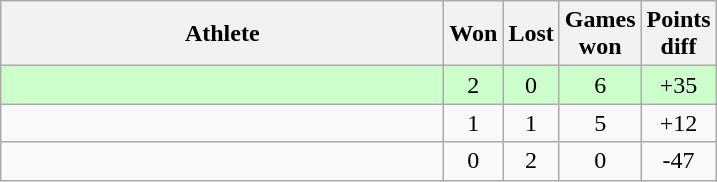<table class="wikitable">
<tr>
<th style="width:18em">Athlete</th>
<th>Won</th>
<th>Lost</th>
<th>Games<br>won</th>
<th>Points<br>diff</th>
</tr>
<tr bgcolor="#ccffcc">
<td></td>
<td align="center">2</td>
<td align="center">0</td>
<td align="center">6</td>
<td align="center">+35</td>
</tr>
<tr>
<td></td>
<td align="center">1</td>
<td align="center">1</td>
<td align="center">5</td>
<td align="center">+12</td>
</tr>
<tr>
<td></td>
<td align="center">0</td>
<td align="center">2</td>
<td align="center">0</td>
<td align="center">-47</td>
</tr>
</table>
